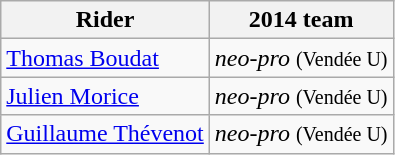<table class="wikitable">
<tr>
<th>Rider</th>
<th>2014 team</th>
</tr>
<tr>
<td><a href='#'>Thomas Boudat</a></td>
<td><em>neo-pro</em> <small>(Vendée U)</small></td>
</tr>
<tr>
<td><a href='#'>Julien Morice</a></td>
<td><em>neo-pro</em> <small>(Vendée U)</small></td>
</tr>
<tr>
<td><a href='#'>Guillaume Thévenot</a></td>
<td><em>neo-pro</em> <small>(Vendée U)</small></td>
</tr>
</table>
